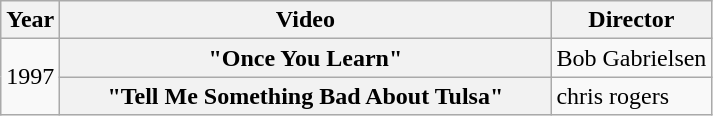<table class="wikitable plainrowheaders">
<tr>
<th>Year</th>
<th style="width:20em;">Video</th>
<th>Director</th>
</tr>
<tr>
<td rowspan="2">1997</td>
<th scope="row">"Once You Learn"</th>
<td>Bob Gabrielsen</td>
</tr>
<tr>
<th scope="row">"Tell Me Something Bad About Tulsa"</th>
<td>chris rogers</td>
</tr>
</table>
